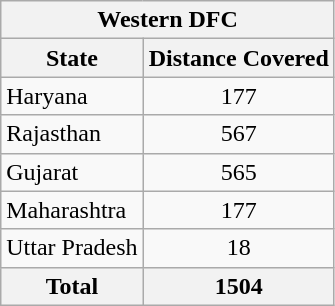<table class="wikitable">
<tr>
<th colspan=2>Western DFC</th>
</tr>
<tr>
<th>State</th>
<th>Distance Covered</th>
</tr>
<tr>
<td>Haryana</td>
<td style="text-align:center;">177</td>
</tr>
<tr>
<td>Rajasthan</td>
<td style="text-align:center;">567</td>
</tr>
<tr>
<td>Gujarat</td>
<td style="text-align:center;">565</td>
</tr>
<tr>
<td>Maharashtra</td>
<td style="text-align:center;">177</td>
</tr>
<tr>
<td>Uttar Pradesh</td>
<td style="text-align:center;">18</td>
</tr>
<tr>
<th>Total</th>
<th>1504</th>
</tr>
</table>
